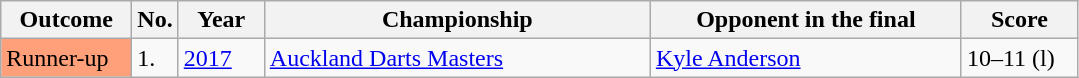<table class="wikitable sortable">
<tr>
<th style="width:80px;">Outcome</th>
<th style="width:20px;">No.</th>
<th style="width:50px;">Year</th>
<th style="width:250px;">Championship</th>
<th style="width:200px;">Opponent in the final</th>
<th style="width:70px;">Score</th>
</tr>
<tr style=>
<td style="background:#ffa07a">Runner-up</td>
<td>1.</td>
<td><a href='#'>2017</a></td>
<td><a href='#'>Auckland Darts Masters</a></td>
<td> <a href='#'>Kyle Anderson</a></td>
<td>10–11 (l)</td>
</tr>
</table>
